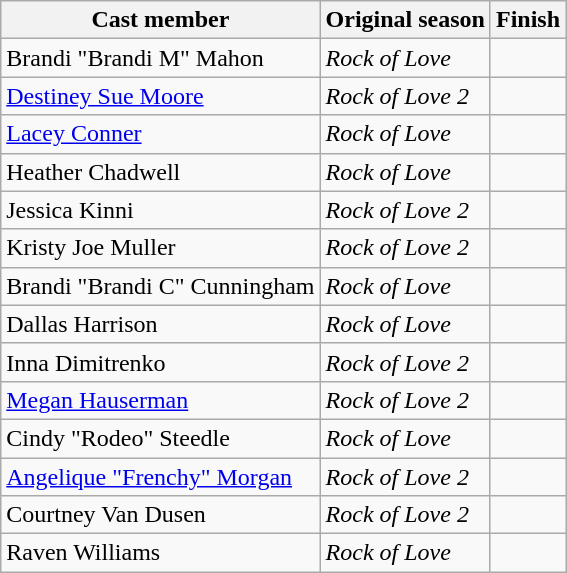<table class="wikitable sortable">
<tr>
<th>Cast member</th>
<th>Original season</th>
<th>Finish</th>
</tr>
<tr>
<td>Brandi "Brandi M" Mahon</td>
<td><em>Rock of Love</em></td>
<td></td>
</tr>
<tr>
<td><a href='#'>Destiney Sue Moore</a></td>
<td><em>Rock of Love 2</em></td>
<td></td>
</tr>
<tr>
<td><a href='#'>Lacey Conner</a></td>
<td><em>Rock of Love</em></td>
<td></td>
</tr>
<tr>
<td>Heather Chadwell</td>
<td><em>Rock of Love</em></td>
<td></td>
</tr>
<tr>
<td>Jessica Kinni</td>
<td><em>Rock of Love 2</em></td>
<td></td>
</tr>
<tr>
<td>Kristy Joe Muller</td>
<td><em>Rock of Love 2</em></td>
<td></td>
</tr>
<tr>
<td>Brandi "Brandi C" Cunningham</td>
<td><em>Rock of Love</em></td>
<td></td>
</tr>
<tr>
<td>Dallas Harrison</td>
<td><em>Rock of Love</em></td>
<td></td>
</tr>
<tr>
<td>Inna Dimitrenko</td>
<td><em>Rock of Love 2</em></td>
<td></td>
</tr>
<tr>
<td><a href='#'>Megan Hauserman</a></td>
<td><em>Rock of Love 2</em></td>
<td></td>
</tr>
<tr>
<td>Cindy "Rodeo" Steedle</td>
<td><em>Rock of Love</em></td>
<td></td>
</tr>
<tr>
<td><a href='#'>Angelique "Frenchy" Morgan</a></td>
<td><em>Rock of Love 2</em></td>
<td></td>
</tr>
<tr>
<td>Courtney Van Dusen</td>
<td><em>Rock of Love 2</em></td>
<td></td>
</tr>
<tr>
<td>Raven Williams</td>
<td><em>Rock of Love</em></td>
<td></td>
</tr>
</table>
